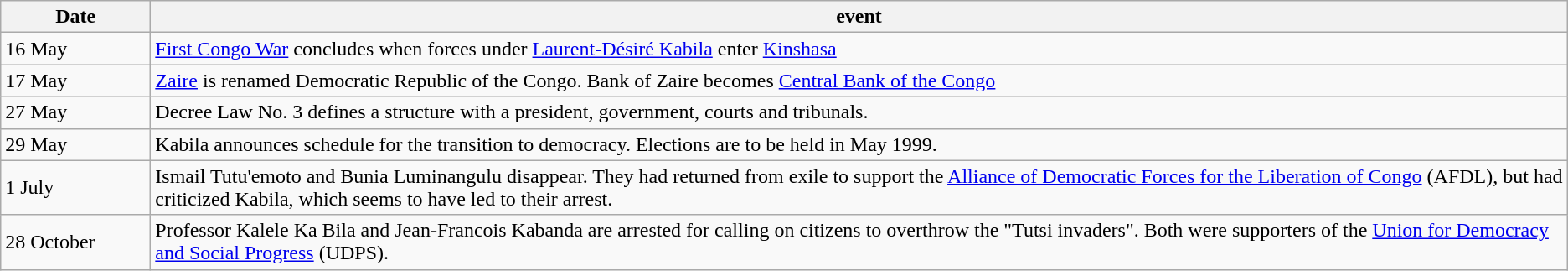<table class=wikitable>
<tr>
<th style="width:7em">Date</th>
<th>event</th>
</tr>
<tr>
<td>16 May</td>
<td><a href='#'>First Congo War</a> concludes when forces under <a href='#'>Laurent-Désiré Kabila</a> enter <a href='#'>Kinshasa</a></td>
</tr>
<tr>
<td>17 May</td>
<td><a href='#'>Zaire</a> is renamed Democratic Republic of the Congo. Bank of Zaire becomes <a href='#'>Central Bank of the Congo</a></td>
</tr>
<tr>
<td>27 May</td>
<td>Decree Law No. 3 defines a structure with a president, government, courts and tribunals.</td>
</tr>
<tr>
<td>29 May</td>
<td>Kabila announces schedule for the transition to democracy. Elections are to be held in May 1999.</td>
</tr>
<tr>
<td>1 July</td>
<td>Ismail Tutu'emoto and Bunia Luminangulu disappear. They had returned from exile to support the  <a href='#'>Alliance of Democratic Forces for the Liberation of Congo</a> (AFDL), but had criticized  Kabila, which seems to have led to their arrest.</td>
</tr>
<tr>
<td>28 October</td>
<td>Professor Kalele Ka Bila and Jean-Francois Kabanda are arrested for calling on citizens to overthrow the "Tutsi invaders". Both were supporters of the <a href='#'>Union for Democracy and Social Progress</a> (UDPS).</td>
</tr>
</table>
